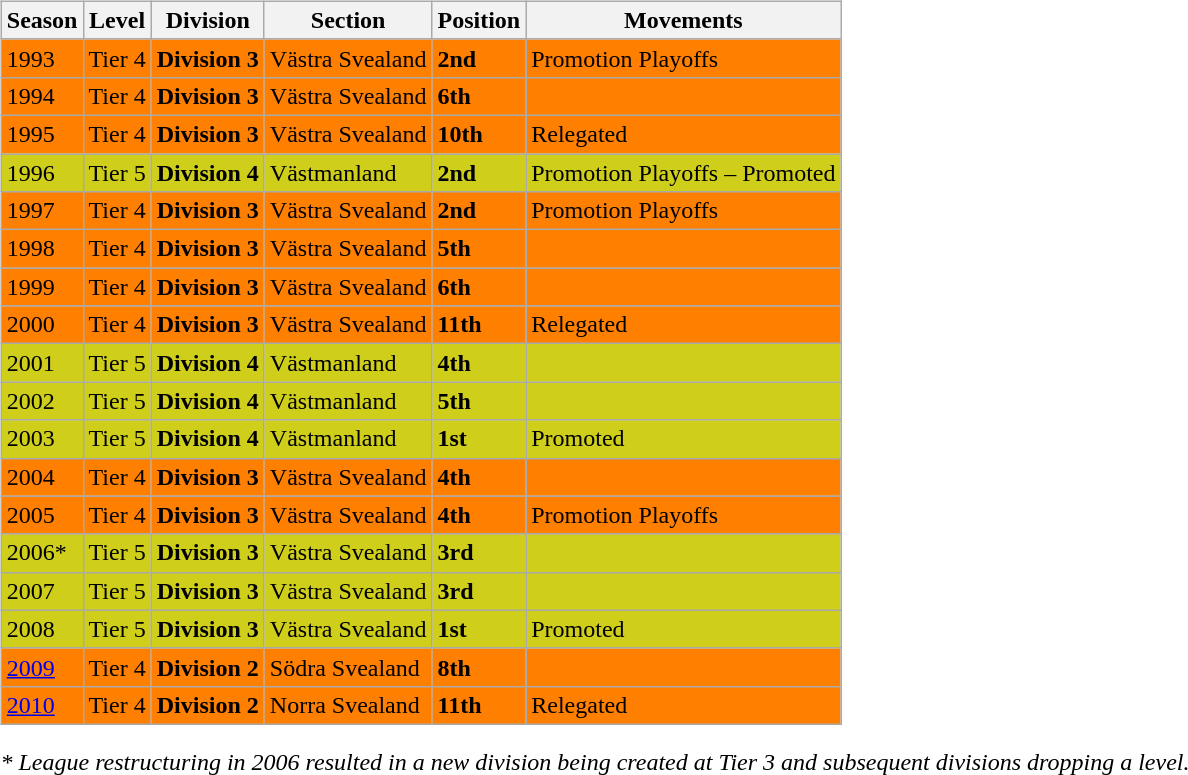<table>
<tr>
<td valign="top" width=0%><br><table class="wikitable">
<tr style="background:#f0f6fa;">
<th><strong>Season</strong></th>
<th><strong>Level</strong></th>
<th><strong>Division</strong></th>
<th><strong>Section</strong></th>
<th><strong>Position</strong></th>
<th><strong>Movements</strong></th>
</tr>
<tr>
<td style="background:#FF7F00;">1993</td>
<td style="background:#FF7F00;">Tier 4</td>
<td style="background:#FF7F00;"><strong>Division 3</strong></td>
<td style="background:#FF7F00;">Västra Svealand</td>
<td style="background:#FF7F00;"><strong>2nd</strong></td>
<td style="background:#FF7F00;">Promotion Playoffs</td>
</tr>
<tr>
<td style="background:#FF7F00;">1994</td>
<td style="background:#FF7F00;">Tier 4</td>
<td style="background:#FF7F00;"><strong>Division 3</strong></td>
<td style="background:#FF7F00;">Västra Svealand</td>
<td style="background:#FF7F00;"><strong>6th</strong></td>
<td style="background:#FF7F00;"></td>
</tr>
<tr>
<td style="background:#FF7F00;">1995</td>
<td style="background:#FF7F00;">Tier 4</td>
<td style="background:#FF7F00;"><strong>Division 3</strong></td>
<td style="background:#FF7F00;">Västra Svealand</td>
<td style="background:#FF7F00;"><strong>10th</strong></td>
<td style="background:#FF7F00;">Relegated</td>
</tr>
<tr>
<td style="background:#CECE1B;">1996</td>
<td style="background:#CECE1B;">Tier 5</td>
<td style="background:#CECE1B;"><strong>Division 4</strong></td>
<td style="background:#CECE1B;">Västmanland</td>
<td style="background:#CECE1B;"><strong>2nd</strong></td>
<td style="background:#CECE1B;">Promotion Playoffs – Promoted</td>
</tr>
<tr>
<td style="background:#FF7F00;">1997</td>
<td style="background:#FF7F00;">Tier 4</td>
<td style="background:#FF7F00;"><strong>Division 3</strong></td>
<td style="background:#FF7F00;">Västra Svealand</td>
<td style="background:#FF7F00;"><strong>2nd</strong></td>
<td style="background:#FF7F00;">Promotion Playoffs</td>
</tr>
<tr>
<td style="background:#FF7F00;">1998</td>
<td style="background:#FF7F00;">Tier 4</td>
<td style="background:#FF7F00;"><strong>Division 3</strong></td>
<td style="background:#FF7F00;">Västra Svealand</td>
<td style="background:#FF7F00;"><strong>5th</strong></td>
<td style="background:#FF7F00;"></td>
</tr>
<tr>
<td style="background:#FF7F00;">1999</td>
<td style="background:#FF7F00;">Tier 4</td>
<td style="background:#FF7F00;"><strong>Division 3</strong></td>
<td style="background:#FF7F00;">Västra Svealand</td>
<td style="background:#FF7F00;"><strong>6th</strong></td>
<td style="background:#FF7F00;"></td>
</tr>
<tr>
<td style="background:#FF7F00;">2000</td>
<td style="background:#FF7F00;">Tier 4</td>
<td style="background:#FF7F00;"><strong>Division 3</strong></td>
<td style="background:#FF7F00;">Västra Svealand</td>
<td style="background:#FF7F00;"><strong>11th</strong></td>
<td style="background:#FF7F00;">Relegated</td>
</tr>
<tr>
<td style="background:#CECE1B;">2001</td>
<td style="background:#CECE1B;">Tier 5</td>
<td style="background:#CECE1B;"><strong>Division 4</strong></td>
<td style="background:#CECE1B;">Västmanland</td>
<td style="background:#CECE1B;"><strong>4th</strong></td>
<td style="background:#CECE1B;"></td>
</tr>
<tr>
<td style="background:#CECE1B;">2002</td>
<td style="background:#CECE1B;">Tier 5</td>
<td style="background:#CECE1B;"><strong>Division 4</strong></td>
<td style="background:#CECE1B;">Västmanland</td>
<td style="background:#CECE1B;"><strong>5th</strong></td>
<td style="background:#CECE1B;"></td>
</tr>
<tr>
<td style="background:#CECE1B;">2003</td>
<td style="background:#CECE1B;">Tier 5</td>
<td style="background:#CECE1B;"><strong>Division 4</strong></td>
<td style="background:#CECE1B;">Västmanland</td>
<td style="background:#CECE1B;"><strong>1st</strong></td>
<td style="background:#CECE1B;">Promoted</td>
</tr>
<tr>
<td style="background:#FF7F00;">2004</td>
<td style="background:#FF7F00;">Tier 4</td>
<td style="background:#FF7F00;"><strong>Division 3</strong></td>
<td style="background:#FF7F00;">Västra Svealand</td>
<td style="background:#FF7F00;"><strong>4th</strong></td>
<td style="background:#FF7F00;"></td>
</tr>
<tr>
<td style="background:#FF7F00;">2005</td>
<td style="background:#FF7F00;">Tier 4</td>
<td style="background:#FF7F00;"><strong>Division 3</strong></td>
<td style="background:#FF7F00;">Västra Svealand</td>
<td style="background:#FF7F00;"><strong>4th</strong></td>
<td style="background:#FF7F00;">Promotion Playoffs</td>
</tr>
<tr>
<td style="background:#CECE1B;">2006*</td>
<td style="background:#CECE1B;">Tier 5</td>
<td style="background:#CECE1B;"><strong>Division 3</strong></td>
<td style="background:#CECE1B;">Västra Svealand</td>
<td style="background:#CECE1B;"><strong>3rd</strong></td>
<td style="background:#CECE1B;"></td>
</tr>
<tr>
<td style="background:#CECE1B;">2007</td>
<td style="background:#CECE1B;">Tier 5</td>
<td style="background:#CECE1B;"><strong>Division 3</strong></td>
<td style="background:#CECE1B;">Västra Svealand</td>
<td style="background:#CECE1B;"><strong>3rd</strong></td>
<td style="background:#CECE1B;"></td>
</tr>
<tr>
<td style="background:#CECE1B;">2008</td>
<td style="background:#CECE1B;">Tier 5</td>
<td style="background:#CECE1B;"><strong>Division 3</strong></td>
<td style="background:#CECE1B;">Västra Svealand</td>
<td style="background:#CECE1B;"><strong>1st</strong></td>
<td style="background:#CECE1B;">Promoted</td>
</tr>
<tr>
<td style="background:#FF7F00;"><a href='#'>2009</a></td>
<td style="background:#FF7F00;">Tier 4</td>
<td style="background:#FF7F00;"><strong>Division 2</strong></td>
<td style="background:#FF7F00;">Södra Svealand</td>
<td style="background:#FF7F00;"><strong>8th</strong></td>
<td style="background:#FF7F00;"></td>
</tr>
<tr>
<td style="background:#FF7F00;"><a href='#'>2010</a></td>
<td style="background:#FF7F00;">Tier 4</td>
<td style="background:#FF7F00;"><strong>Division 2</strong></td>
<td style="background:#FF7F00;">Norra Svealand</td>
<td style="background:#FF7F00;"><strong>11th</strong></td>
<td style="background:#FF7F00;">Relegated</td>
</tr>
</table>
<em>* League restructuring in 2006 resulted in a new division being created at Tier 3 and subsequent divisions dropping a level.</em> </td>
</tr>
</table>
